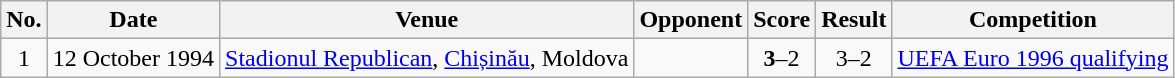<table class="wikitable plainrowheaders">
<tr>
<th>No.</th>
<th>Date</th>
<th>Venue</th>
<th>Opponent</th>
<th>Score</th>
<th>Result</th>
<th>Competition</th>
</tr>
<tr>
<td align="center">1</td>
<td>12 October 1994</td>
<td><a href='#'>Stadionul Republican</a>, <a href='#'>Chișinău</a>, Moldova</td>
<td></td>
<td align="center"><strong>3</strong>–2</td>
<td align="center">3–2</td>
<td><a href='#'>UEFA Euro 1996 qualifying</a></td>
</tr>
</table>
